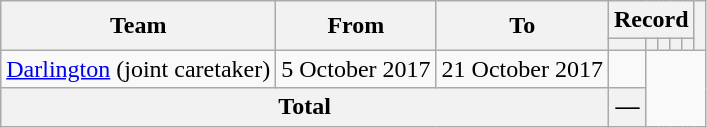<table class=wikitable style="text-align: center">
<tr>
<th rowspan=2>Team</th>
<th rowspan=2>From</th>
<th rowspan=2>To</th>
<th colspan=5>Record</th>
<th rowspan=2></th>
</tr>
<tr>
<th></th>
<th></th>
<th></th>
<th></th>
<th></th>
</tr>
<tr>
<td align=left><a href='#'>Darlington</a> (joint caretaker)</td>
<td align=left>5 October 2017</td>
<td align=left>21 October 2017<br></td>
<td></td>
</tr>
<tr>
<th colspan=3>Total<br></th>
<th>—</th>
</tr>
</table>
